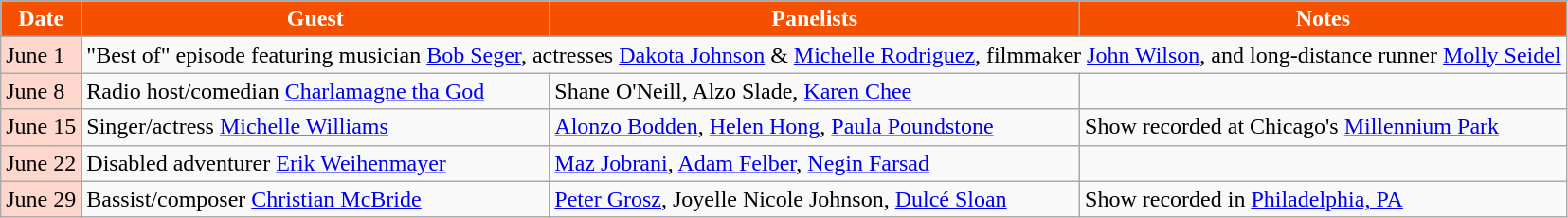<table class="wikitable">
<tr>
<th style="background:#f55000;color:#FFFFFF;">Date</th>
<th style="background:#f55000;color:#FFFFFF;">Guest</th>
<th style="background:#f55000;color:#FFFFFF;">Panelists</th>
<th style="background:#f55000;color:#FFFFFF;">Notes</th>
</tr>
<tr>
<td style="background:#FDD6CC;color:#000000;">June 1</td>
<td colspan=3>"Best of" episode featuring musician <a href='#'>Bob Seger</a>, actresses <a href='#'>Dakota Johnson</a> & <a href='#'>Michelle Rodriguez</a>, filmmaker <a href='#'>John Wilson</a>, and long-distance runner <a href='#'>Molly Seidel</a></td>
</tr>
<tr>
<td style="background:#FDD6CC;color:#000000;">June 8</td>
<td>Radio host/comedian <a href='#'>Charlamagne tha God</a></td>
<td>Shane O'Neill, Alzo Slade, <a href='#'>Karen Chee</a></td>
<td></td>
</tr>
<tr>
<td style="background:#FDD6CC;color:#000000;">June 15</td>
<td>Singer/actress <a href='#'>Michelle Williams</a></td>
<td><a href='#'>Alonzo Bodden</a>, <a href='#'>Helen Hong</a>, <a href='#'>Paula Poundstone</a></td>
<td>Show recorded at Chicago's <a href='#'>Millennium Park</a> </td>
</tr>
<tr>
<td style="background:#FDD6CC;color:#000000;">June 22</td>
<td>Disabled adventurer <a href='#'>Erik Weihenmayer</a></td>
<td><a href='#'>Maz Jobrani</a>, <a href='#'>Adam Felber</a>, <a href='#'>Negin Farsad</a></td>
<td></td>
</tr>
<tr>
<td style="background:#FDD6CC;color:#000000;">June 29</td>
<td>Bassist/composer <a href='#'>Christian McBride</a></td>
<td><a href='#'>Peter Grosz</a>, Joyelle Nicole Johnson, <a href='#'>Dulcé Sloan</a></td>
<td>Show recorded in <a href='#'>Philadelphia, PA</a> </td>
</tr>
</table>
